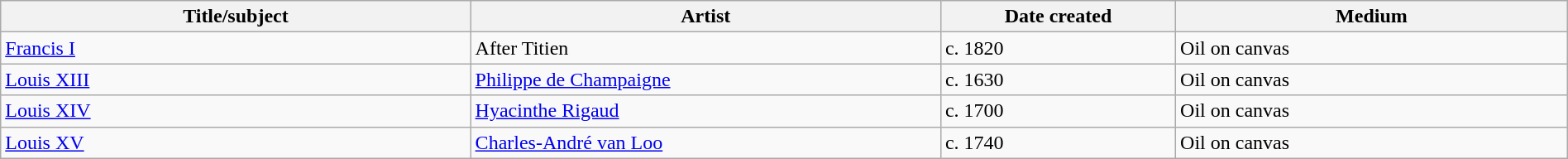<table class="wikitable" style="width:100%">
<tr>
<th width="30%">Title/subject</th>
<th width="30%">Artist</th>
<th width="15%">Date created</th>
<th width="25%">Medium</th>
</tr>
<tr>
<td><a href='#'>Francis I</a></td>
<td>After Titien</td>
<td>c. 1820</td>
<td>Oil on canvas</td>
</tr>
<tr>
<td><a href='#'>Louis XIII</a></td>
<td><a href='#'>Philippe de Champaigne</a></td>
<td>c. 1630</td>
<td>Oil on canvas</td>
</tr>
<tr>
<td><a href='#'>Louis XIV</a></td>
<td><a href='#'>Hyacinthe Rigaud</a></td>
<td>c. 1700</td>
<td>Oil on canvas</td>
</tr>
<tr>
<td><a href='#'>Louis XV</a></td>
<td><a href='#'>Charles-André van Loo</a></td>
<td>c. 1740</td>
<td>Oil on canvas</td>
</tr>
</table>
